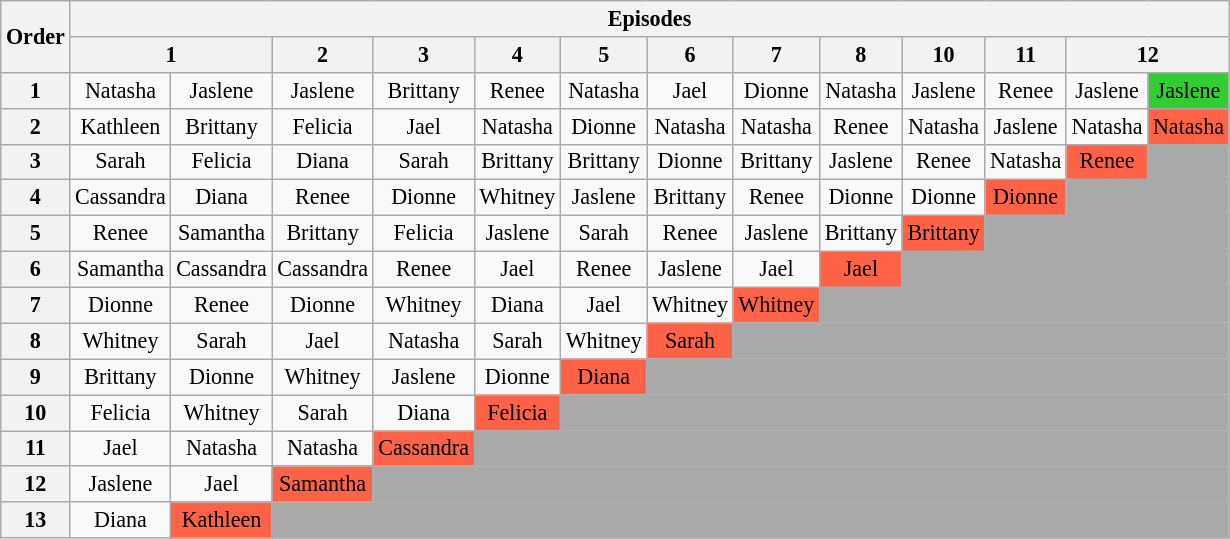<table class="wikitable" style="text-align:center; font-size:92%">
<tr>
<th rowspan=2>Order</th>
<th colspan=13>Episodes</th>
</tr>
<tr>
<th colspan="2">1</th>
<th>2</th>
<th>3</th>
<th>4</th>
<th>5</th>
<th>6</th>
<th>7</th>
<th>8</th>
<th>10</th>
<th>11</th>
<th colspan=2>12</th>
</tr>
<tr>
<th>1</th>
<td>Natasha</td>
<td>Jaslene</td>
<td>Jaslene</td>
<td>Brittany</td>
<td>Renee</td>
<td>Natasha</td>
<td>Jael</td>
<td>Dionne</td>
<td>Natasha</td>
<td>Jaslene</td>
<td>Renee</td>
<td>Jaslene</td>
<td bgcolor="limegreen">Jaslene</td>
</tr>
<tr>
<th>2</th>
<td>Kathleen</td>
<td>Brittany</td>
<td>Felicia</td>
<td>Jael</td>
<td>Natasha</td>
<td>Dionne</td>
<td>Natasha</td>
<td>Natasha</td>
<td>Renee</td>
<td>Natasha</td>
<td>Jaslene</td>
<td>Natasha</td>
<td bgcolor="tomato">Natasha</td>
</tr>
<tr>
<th>3</th>
<td>Sarah</td>
<td>Felicia</td>
<td>Diana</td>
<td>Sarah</td>
<td>Brittany</td>
<td>Brittany</td>
<td>Dionne</td>
<td>Brittany</td>
<td>Jaslene</td>
<td>Renee</td>
<td>Natasha</td>
<td bgcolor="tomato">Renee</td>
<td bgcolor="darkgray"></td>
</tr>
<tr>
<th>4</th>
<td>Cassandra</td>
<td>Diana</td>
<td>Renee</td>
<td>Dionne</td>
<td>Whitney</td>
<td>Jaslene</td>
<td>Brittany</td>
<td>Renee</td>
<td>Dionne</td>
<td>Dionne</td>
<td bgcolor="tomato">Dionne</td>
<td bgcolor="darkgray" colspan=2></td>
</tr>
<tr>
<th>5</th>
<td>Renee</td>
<td>Samantha</td>
<td>Brittany</td>
<td>Felicia</td>
<td>Jaslene</td>
<td>Sarah</td>
<td>Renee</td>
<td>Jaslene</td>
<td>Brittany</td>
<td bgcolor="tomato">Brittany</td>
<td bgcolor="darkgray" colspan=3></td>
</tr>
<tr>
<th>6</th>
<td>Samantha</td>
<td>Cassandra</td>
<td>Cassandra</td>
<td>Renee</td>
<td>Jael</td>
<td>Renee</td>
<td>Jaslene</td>
<td>Jael</td>
<td bgcolor="tomato">Jael</td>
<td bgcolor="darkgray" colspan=5></td>
</tr>
<tr>
<th>7</th>
<td>Dionne</td>
<td>Renee</td>
<td>Dionne</td>
<td>Whitney</td>
<td>Diana</td>
<td>Jael</td>
<td>Whitney</td>
<td bgcolor="tomato">Whitney</td>
<td bgcolor="darkgray" bgcolor="darkgray" colspan=6></td>
</tr>
<tr>
<th>8</th>
<td>Whitney</td>
<td>Sarah</td>
<td>Jael</td>
<td>Natasha</td>
<td>Sarah</td>
<td>Whitney</td>
<td bgcolor="tomato">Sarah</td>
<td bgcolor="darkgray" colspan=7></td>
</tr>
<tr>
<th>9</th>
<td>Brittany</td>
<td>Dionne</td>
<td>Whitney</td>
<td>Jaslene</td>
<td>Dionne</td>
<td bgcolor="tomato">Diana</td>
<td bgcolor="darkgray" colspan=8></td>
</tr>
<tr>
<th>10</th>
<td>Felicia</td>
<td>Whitney</td>
<td>Sarah</td>
<td>Diana</td>
<td bgcolor="tomato">Felicia</td>
<td bgcolor="darkgray" colspan=9></td>
</tr>
<tr>
<th>11</th>
<td>Jael</td>
<td>Natasha</td>
<td>Natasha</td>
<td bgcolor="tomato">Cassandra</td>
<td bgcolor="darkgray" colspan=10></td>
</tr>
<tr>
<th>12</th>
<td>Jaslene</td>
<td>Jael</td>
<td bgcolor="tomato">Samantha</td>
<td bgcolor="darkgray" colspan=11></td>
</tr>
<tr>
<th>13</th>
<td>Diana</td>
<td bgcolor="tomato">Kathleen</td>
<td bgcolor="darkgray" colspan=12></td>
</tr>
</table>
